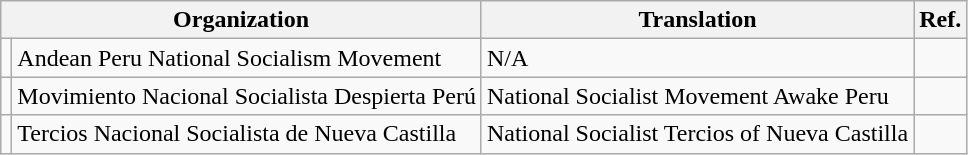<table class="wikitable">
<tr>
<th colspan="2">Organization</th>
<th>Translation</th>
<th>Ref.</th>
</tr>
<tr>
<td></td>
<td>Andean Peru National Socialism Movement</td>
<td>N/A</td>
<td></td>
</tr>
<tr>
<td></td>
<td>Movimiento Nacional Socialista Despierta Perú</td>
<td>National Socialist Movement Awake Peru</td>
<td></td>
</tr>
<tr>
<td></td>
<td>Tercios Nacional Socialista de Nueva Castilla</td>
<td>National Socialist Tercios of Nueva Castilla</td>
<td></td>
</tr>
</table>
